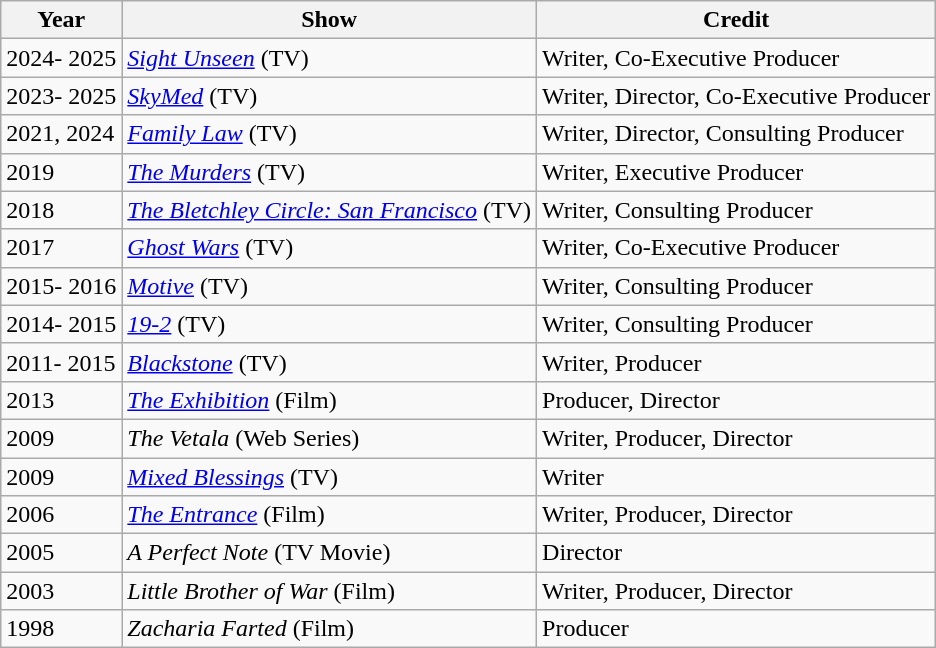<table class="wikitable">
<tr>
<th>Year</th>
<th>Show</th>
<th>Credit</th>
</tr>
<tr>
<td rowspan=1>2024- 2025</td>
<td><em><a href='#'>Sight Unseen</a></em> (TV)</td>
<td>Writer, Co-Executive Producer</td>
</tr>
<tr>
<td rowspan=1>2023- 2025</td>
<td><em><a href='#'>SkyMed</a></em> (TV)</td>
<td>Writer, Director, Co-Executive Producer</td>
</tr>
<tr>
<td rowspan=1>2021,  2024</td>
<td><em><a href='#'>Family Law</a></em> (TV)</td>
<td>Writer, Director, Consulting Producer</td>
</tr>
<tr>
<td rowspan=1>2019</td>
<td><em><a href='#'>The Murders</a></em> (TV)</td>
<td>Writer, Executive Producer</td>
</tr>
<tr>
<td rowspan=1>2018</td>
<td><em><a href='#'>The Bletchley Circle: San Francisco</a></em> (TV)</td>
<td>Writer, Consulting Producer</td>
</tr>
<tr>
<td rowspan=1>2017</td>
<td><em><a href='#'>Ghost Wars</a></em> (TV)</td>
<td>Writer, Co-Executive Producer</td>
</tr>
<tr>
<td rowspan=1>2015- 2016</td>
<td><em><a href='#'>Motive</a></em> (TV)</td>
<td>Writer, Consulting Producer</td>
</tr>
<tr>
<td rowspan=1>2014- 2015</td>
<td><em><a href='#'>19-2</a></em> (TV)</td>
<td>Writer, Consulting Producer</td>
</tr>
<tr>
<td rowspan=1>2011- 2015</td>
<td><em><a href='#'>Blackstone</a></em> (TV)</td>
<td>Writer, Producer</td>
</tr>
<tr>
<td rowspan=1>2013</td>
<td><em><a href='#'>The Exhibition</a></em> (Film)</td>
<td>Producer, Director</td>
</tr>
<tr>
<td rowspan=1>2009</td>
<td><em>The Vetala</em> (Web Series)</td>
<td>Writer, Producer, Director</td>
</tr>
<tr>
<td rowspan=1>2009</td>
<td><em><a href='#'>Mixed Blessings</a></em> (TV)</td>
<td>Writer</td>
</tr>
<tr>
<td rowspan=1>2006</td>
<td><em><a href='#'>The Entrance</a></em> (Film)</td>
<td>Writer, Producer, Director</td>
</tr>
<tr>
<td rowspan=1>2005</td>
<td><em>A Perfect Note</em> (TV Movie)</td>
<td>Director</td>
</tr>
<tr>
<td rowspan=1>2003</td>
<td><em>Little Brother of War</em> (Film)</td>
<td>Writer, Producer, Director</td>
</tr>
<tr>
<td rowspan=1>1998</td>
<td><em>Zacharia Farted</em> (Film)</td>
<td>Producer</td>
</tr>
</table>
